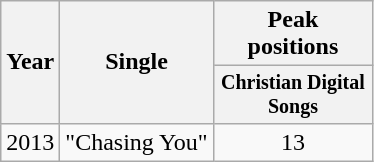<table class="wikitable" style="text-align:center;">
<tr>
<th rowspan="2">Year</th>
<th rowspan="2">Single</th>
<th colspan="1">Peak<br>positions</th>
</tr>
<tr style="font-size:smaller;">
<th width="100">Christian Digital Songs<br></th>
</tr>
<tr>
<td>2013</td>
<td align="left">"Chasing You"</td>
<td>13</td>
</tr>
</table>
